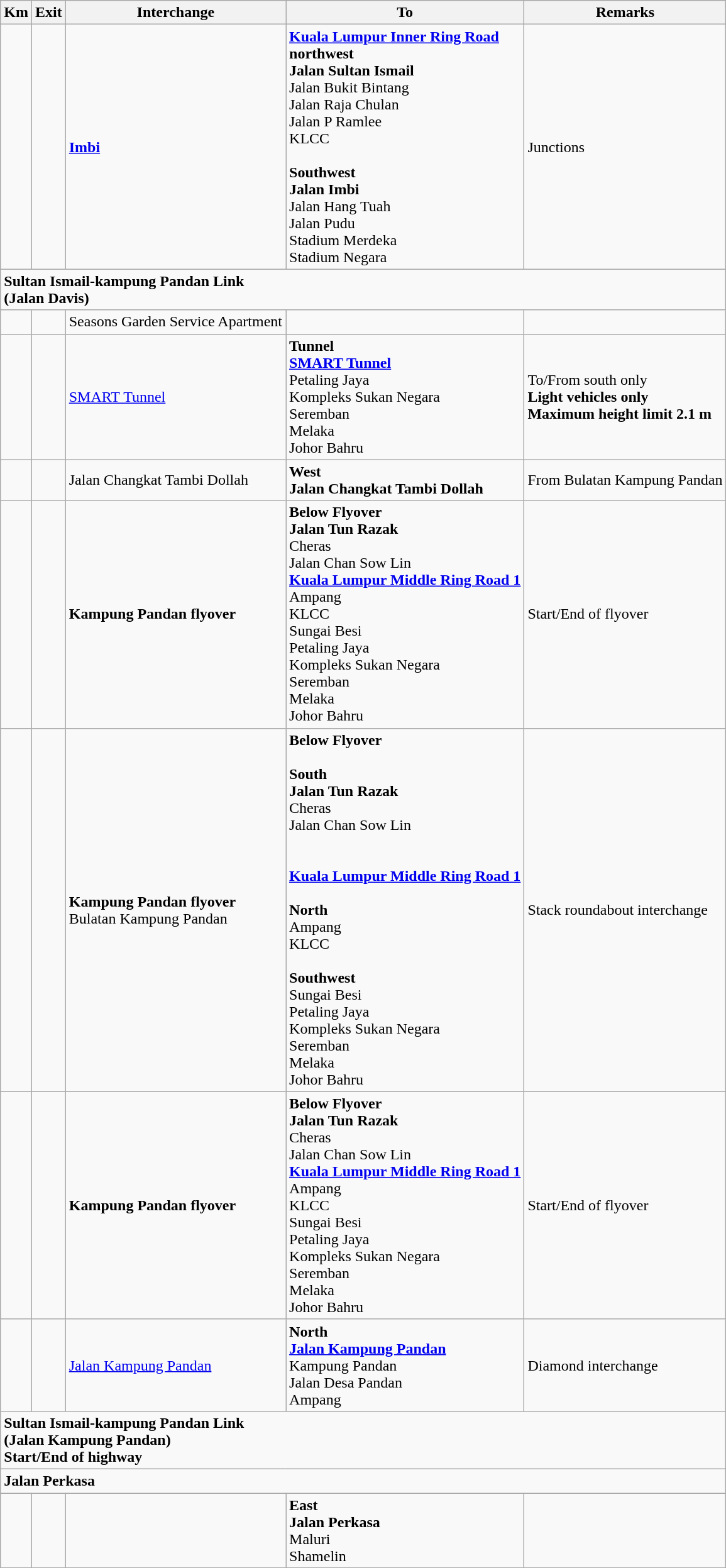<table class="wikitable">
<tr>
<th>Km</th>
<th>Exit</th>
<th>Interchange</th>
<th>To</th>
<th>Remarks</th>
</tr>
<tr>
<td></td>
<td></td>
<td><strong><a href='#'>Imbi</a></strong></td>
<td><strong><a href='#'>Kuala Lumpur Inner Ring Road</a></strong><br><strong>northwest</strong><br><strong>Jalan Sultan Ismail</strong><br>Jalan Bukit Bintang<br>Jalan Raja Chulan<br>Jalan P Ramlee<br>KLCC<br><br><strong>Southwest</strong><br><strong>Jalan Imbi</strong><br>Jalan Hang Tuah<br>Jalan Pudu<br>Stadium Merdeka<br>Stadium Negara</td>
<td>Junctions</td>
</tr>
<tr>
<td style="width:600px" colspan="6" style="text-align:center; background:blue;"><strong><span>Sultan Ismail-kampung Pandan Link<br>(Jalan Davis)<br></span></strong></td>
</tr>
<tr>
<td></td>
<td></td>
<td>Seasons Garden Service Apartment</td>
<td></td>
<td></td>
</tr>
<tr>
<td></td>
<td></td>
<td><a href='#'>SMART Tunnel</a></td>
<td><strong>Tunnel</strong><br>  <strong><a href='#'>SMART Tunnel</a></strong><br> Petaling Jaya<br> Kompleks Sukan Negara<br>  Seremban<br>  Melaka<br>  Johor Bahru</td>
<td>To/From south only<br><strong>Light vehicles only<br>Maximum height limit 2.1 m</strong></td>
</tr>
<tr>
<td></td>
<td></td>
<td>Jalan Changkat Tambi Dollah</td>
<td><strong>West</strong><br><strong>Jalan Changkat Tambi Dollah</strong></td>
<td>From Bulatan Kampung Pandan</td>
</tr>
<tr>
<td></td>
<td></td>
<td><strong>Kampung Pandan flyover</strong></td>
<td><strong>Below Flyover</strong><br><strong>Jalan Tun Razak</strong><br>Cheras<br>Jalan Chan Sow Lin<br><strong><a href='#'>Kuala Lumpur Middle Ring Road 1</a></strong><br>Ampang<br>KLCC<br>Sungai Besi<br> Petaling Jaya<br> Kompleks Sukan Negara<br>  Seremban<br>  Melaka<br>  Johor Bahru</td>
<td>Start/End of flyover</td>
</tr>
<tr>
<td></td>
<td></td>
<td><strong>Kampung Pandan flyover</strong><br>Bulatan Kampung Pandan</td>
<td><strong>Below Flyover</strong><br><br><strong>South</strong><br><strong>Jalan Tun Razak</strong><br>Cheras<br>Jalan Chan Sow Lin<br><br><br><strong><a href='#'>Kuala Lumpur Middle Ring Road 1</a></strong><br><br><strong>North</strong><br>Ampang<br>KLCC<br><br><strong>Southwest</strong><br>Sungai Besi<br> Petaling Jaya<br> Kompleks Sukan Negara<br>  Seremban<br>  Melaka<br>  Johor Bahru</td>
<td>Stack roundabout interchange</td>
</tr>
<tr>
<td></td>
<td></td>
<td><strong>Kampung Pandan flyover</strong></td>
<td><strong>Below Flyover</strong><br><strong>Jalan Tun Razak</strong><br>Cheras<br>Jalan Chan Sow Lin<br><strong><a href='#'>Kuala Lumpur Middle Ring Road 1</a></strong><br>Ampang<br>KLCC<br>Sungai Besi<br> Petaling Jaya<br> Kompleks Sukan Negara<br>  Seremban<br>  Melaka<br>  Johor Bahru</td>
<td>Start/End of flyover</td>
</tr>
<tr>
<td></td>
<td></td>
<td><a href='#'>Jalan Kampung Pandan</a></td>
<td><strong>North</strong><br><strong><a href='#'>Jalan Kampung Pandan</a></strong><br>Kampung Pandan<br>Jalan Desa Pandan<br>Ampang</td>
<td>Diamond interchange</td>
</tr>
<tr>
<td style="width:600px" colspan="6" style="text-align:center; background:blue;"><strong><span>Sultan Ismail-kampung Pandan Link<br>(Jalan Kampung Pandan)<br>Start/End of highway</span></strong></td>
</tr>
<tr>
<td style="width:600px" colspan="6" style="text-align:center; background:blue;"><strong><span>Jalan Perkasa</span></strong></td>
</tr>
<tr>
<td></td>
<td></td>
<td></td>
<td><strong>East</strong><br><strong>Jalan Perkasa</strong><br>Maluri<br>Shamelin</td>
<td></td>
</tr>
</table>
